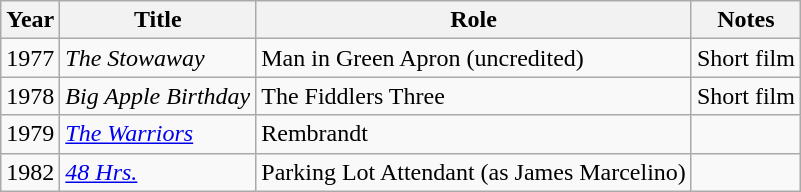<table class="wikitable">
<tr>
<th>Year</th>
<th>Title</th>
<th>Role</th>
<th>Notes</th>
</tr>
<tr>
<td>1977</td>
<td><em>The Stowaway</em></td>
<td>Man in Green Apron (uncredited)</td>
<td>Short film</td>
</tr>
<tr>
<td>1978</td>
<td><em>Big Apple Birthday</em></td>
<td>The Fiddlers Three</td>
<td>Short film</td>
</tr>
<tr>
<td>1979</td>
<td><em><a href='#'>The Warriors</a></em></td>
<td>Rembrandt</td>
</tr>
<tr>
<td>1982</td>
<td><em><a href='#'>48 Hrs.</a></em></td>
<td>Parking Lot Attendant (as James Marcelino)</td>
<td></td>
</tr>
</table>
